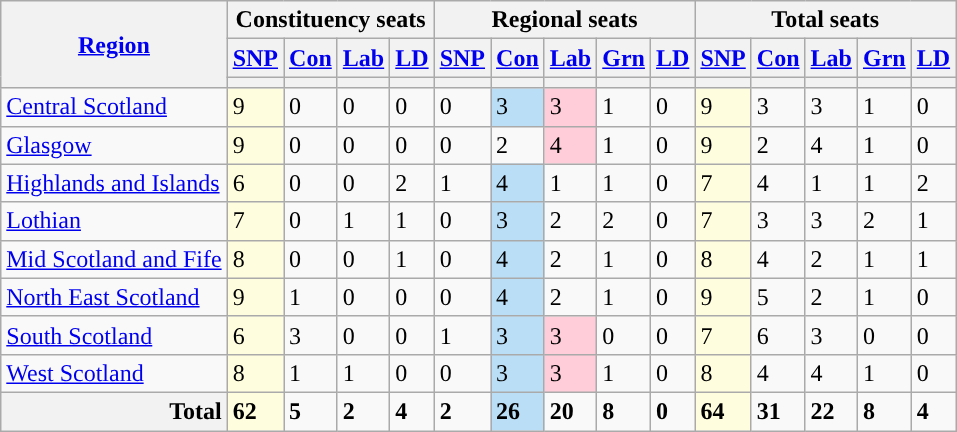<table class="wikitable sortable">
<tr>
<th rowspan="3" scope="col"><a href='#'>Region</a></th>
<th colspan="4">Constituency seats</th>
<th colspan="5">Regional seats</th>
<th colspan="5">Total seats</th>
</tr>
<tr>
<th scope="col"><a href='#'>SNP</a></th>
<th scope="col"><a href='#'>Con</a></th>
<th scope="col"><a href='#'>Lab</a></th>
<th scope="col"><a href='#'>LD</a></th>
<th scope="col"><a href='#'>SNP</a></th>
<th scope="col"><a href='#'>Con</a></th>
<th scope="col"><a href='#'>Lab</a></th>
<th scope="col"><a href='#'>Grn</a></th>
<th scope="col"><a href='#'>LD</a></th>
<th scope="col"><a href='#'>SNP</a></th>
<th scope="col"><a href='#'>Con</a></th>
<th scope="col"><a href='#'>Lab</a></th>
<th scope="col"><a href='#'>Grn</a></th>
<th scope="col"><a href='#'>LD</a></th>
</tr>
<tr class="sorttop">
<th scope="col" style="background:"></th>
<th scope="col" style="background:"></th>
<th scope="col" style="background:"></th>
<th scope="col" style="background:"></th>
<th scope="col" style="background:"></th>
<th scope="col" style="background:"></th>
<th scope="col" style="background:"></th>
<th scope="col" style="background:"></th>
<th scope="col" style="background:"></th>
<th scope="col" style="background:"></th>
<th scope="col" style="background:"></th>
<th scope="col" style="background:"></th>
<th scope="col" style="background:"></th>
<th scope="col" style="background:"></th>
</tr>
<tr>
<td><a href='#'>Central Scotland</a></td>
<td style="background:#FEFDDE;">9</td>
<td>0</td>
<td>0</td>
<td>0</td>
<td>0</td>
<td style="background:#BADEF5;">3</td>
<td style="background:#FFCCD9;">3</td>
<td>1</td>
<td>0</td>
<td style="background:#FEFDDE;">9</td>
<td>3</td>
<td>3</td>
<td>1</td>
<td>0</td>
</tr>
<tr>
<td><a href='#'>Glasgow</a></td>
<td style="background:#FEFDDE;">9</td>
<td>0</td>
<td>0</td>
<td>0</td>
<td>0</td>
<td>2</td>
<td style="background:#FFCCD9;">4</td>
<td>1</td>
<td>0</td>
<td style="background:#FEFDDE;">9</td>
<td>2</td>
<td>4</td>
<td>1</td>
<td>0</td>
</tr>
<tr>
<td><a href='#'>Highlands and Islands</a></td>
<td style="background:#FEFDDE;">6</td>
<td>0</td>
<td>0</td>
<td>2</td>
<td>1</td>
<td style="background:#BADEF5;">4</td>
<td>1</td>
<td>1</td>
<td>0</td>
<td style="background:#FEFDDE;">7</td>
<td>4</td>
<td>1</td>
<td>1</td>
<td>2</td>
</tr>
<tr>
<td><a href='#'>Lothian</a></td>
<td style="background:#FEFDDE;">7</td>
<td>0</td>
<td>1</td>
<td>1</td>
<td>0</td>
<td style="background:#BADEF5;">3</td>
<td>2</td>
<td>2</td>
<td>0</td>
<td style="background:#FEFDDE;">7</td>
<td>3</td>
<td>3</td>
<td>2</td>
<td>1</td>
</tr>
<tr>
<td><a href='#'>Mid Scotland and Fife</a></td>
<td style="background:#FEFDDE;">8</td>
<td>0</td>
<td>0</td>
<td>1</td>
<td>0</td>
<td style="background:#BADEF5;">4</td>
<td>2</td>
<td>1</td>
<td>0</td>
<td style="background:#FEFDDE;">8</td>
<td>4</td>
<td>2</td>
<td>1</td>
<td>1</td>
</tr>
<tr>
<td><a href='#'>North East Scotland</a></td>
<td style="background:#FEFDDE;">9</td>
<td>1</td>
<td>0</td>
<td>0</td>
<td>0</td>
<td style="background:#BADEF5;">4</td>
<td>2</td>
<td>1</td>
<td>0</td>
<td style="background:#FEFDDE;">9</td>
<td>5</td>
<td>2</td>
<td>1</td>
<td>0</td>
</tr>
<tr>
<td><a href='#'>South Scotland</a></td>
<td style="background:#FEFDDE;">6</td>
<td>3</td>
<td>0</td>
<td>0</td>
<td>1</td>
<td style="background:#BADEF5;">3</td>
<td style="background:#FFCCD9;">3</td>
<td>0</td>
<td>0</td>
<td style="background:#FEFDDE;">7</td>
<td>6</td>
<td>3</td>
<td>0</td>
<td>0</td>
</tr>
<tr>
<td><a href='#'>West Scotland</a></td>
<td style="background:#FEFDDE;">8</td>
<td>1</td>
<td>1</td>
<td>0</td>
<td>0</td>
<td style="background:#BADEF5;">3</td>
<td style="background:#FFCCD9;">3</td>
<td>1</td>
<td>0</td>
<td style="background:#FEFDDE;">8</td>
<td>4</td>
<td>4</td>
<td>1</td>
<td>0</td>
</tr>
<tr class="sortbottom" style="font-weight:bold">
<th style="text-align:right;">Total</th>
<td style="background:#FEFDDE;">62</td>
<td>5</td>
<td>2</td>
<td>4</td>
<td>2</td>
<td style="background:#BADEF5;">26</td>
<td>20</td>
<td>8</td>
<td>0</td>
<td style="background:#FEFDDE;">64</td>
<td>31</td>
<td>22</td>
<td>8</td>
<td>4</td>
</tr>
</table>
